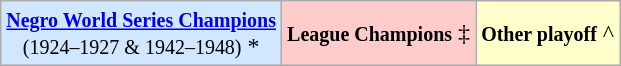<table class="wikitable">
<tr>
<td align="center" bgcolor="#D0E7FF"><small><strong><a href='#'>Negro World Series Champions</a></strong><br>(1924–1927 & 1942–1948)</small> *</td>
<td align="center" bgcolor="#FFCCCC"><small><strong>League Champions</strong></small> ‡</td>
<td align="center" bgcolor="#FFFFCC"><small><strong>Other playoff</strong></small> ^</td>
</tr>
</table>
